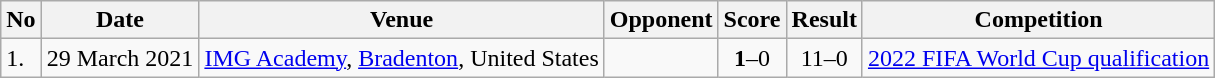<table class="wikitable" style="font-size:100%;">
<tr>
<th>No</th>
<th>Date</th>
<th>Venue</th>
<th>Opponent</th>
<th>Score</th>
<th>Result</th>
<th>Competition</th>
</tr>
<tr>
<td>1.</td>
<td>29 March 2021</td>
<td><a href='#'>IMG Academy</a>, <a href='#'>Bradenton</a>, United States</td>
<td></td>
<td align=center><strong>1</strong>–0</td>
<td align=center>11–0</td>
<td><a href='#'>2022 FIFA World Cup qualification</a></td>
</tr>
</table>
